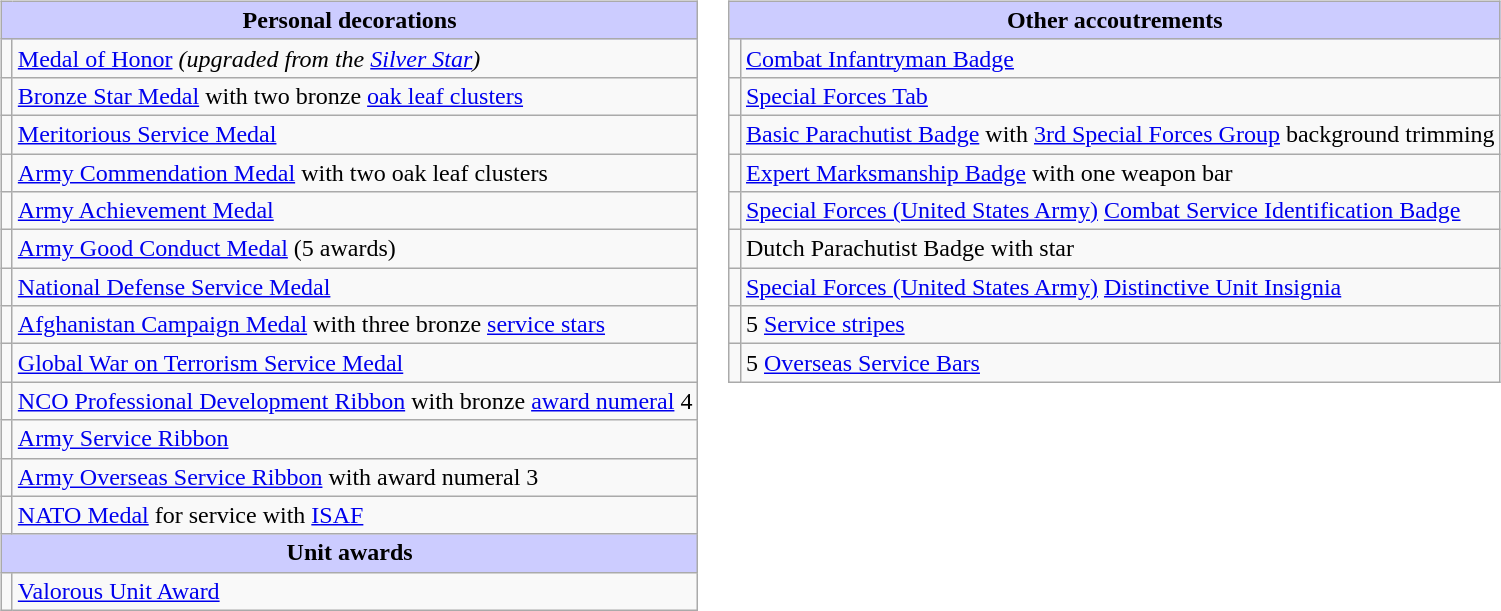<table style="width=100%;">
<tr>
<td valign="top"><br><table class="wikitable">
<tr style="background:#ccf; text-align:center;">
<td colspan=2><strong>Personal decorations</strong></td>
</tr>
<tr>
<td></td>
<td><a href='#'>Medal of Honor</a>  <em>(upgraded from the <a href='#'>Silver Star</a>)</em></td>
</tr>
<tr>
<td></td>
<td><a href='#'>Bronze Star Medal</a> with two bronze <a href='#'>oak leaf clusters</a></td>
</tr>
<tr>
<td></td>
<td><a href='#'>Meritorious Service Medal</a></td>
</tr>
<tr>
<td></td>
<td><a href='#'>Army Commendation Medal</a> with two oak leaf clusters</td>
</tr>
<tr>
<td></td>
<td><a href='#'>Army Achievement Medal</a></td>
</tr>
<tr>
<td><span></span></td>
<td><a href='#'>Army Good Conduct Medal</a> (5 awards)</td>
</tr>
<tr>
<td></td>
<td><a href='#'>National Defense Service Medal</a></td>
</tr>
<tr>
<td></td>
<td><a href='#'>Afghanistan Campaign Medal</a> with three bronze <a href='#'>service stars</a></td>
</tr>
<tr>
<td></td>
<td><a href='#'>Global War on Terrorism Service Medal</a></td>
</tr>
<tr>
<td><span></span></td>
<td><a href='#'>NCO Professional Development Ribbon</a> with bronze <a href='#'>award numeral</a> 4</td>
</tr>
<tr>
<td></td>
<td><a href='#'>Army Service Ribbon</a></td>
</tr>
<tr>
<td><span></span></td>
<td><a href='#'>Army Overseas Service Ribbon</a> with award numeral 3</td>
</tr>
<tr>
<td></td>
<td><a href='#'>NATO Medal</a> for service with <a href='#'>ISAF</a></td>
</tr>
<tr style="background:#ccf; text-align:center;">
<td colspan=2><strong>Unit awards</strong></td>
</tr>
<tr>
<td></td>
<td><a href='#'>Valorous Unit Award</a></td>
</tr>
</table>
</td>
<td valign="top"><br><table class="wikitable">
<tr style="background:#ccf; text-align:center;">
<td colspan=2><strong>Other accoutrements</strong></td>
</tr>
<tr>
<td></td>
<td><a href='#'>Combat Infantryman Badge</a></td>
</tr>
<tr>
<td></td>
<td><a href='#'>Special Forces Tab</a></td>
</tr>
<tr>
<td><span></span></td>
<td><a href='#'>Basic Parachutist Badge</a> with <a href='#'>3rd Special Forces Group</a> background trimming</td>
</tr>
<tr>
<td></td>
<td><a href='#'>Expert Marksmanship Badge</a> with one weapon bar</td>
</tr>
<tr>
<td></td>
<td><a href='#'>Special Forces (United States Army)</a> <a href='#'>Combat Service Identification Badge</a></td>
</tr>
<tr>
<td></td>
<td>Dutch Parachutist Badge with star</td>
</tr>
<tr>
<td></td>
<td><a href='#'>Special Forces (United States Army)</a> <a href='#'>Distinctive Unit Insignia</a></td>
</tr>
<tr>
<td></td>
<td>5 <a href='#'>Service stripes</a></td>
</tr>
<tr>
<td></td>
<td>5 <a href='#'>Overseas Service Bars</a></td>
</tr>
</table>
</td>
</tr>
</table>
